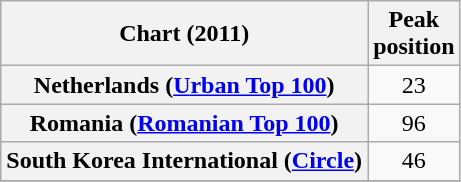<table class="wikitable sortable plainrowheaders" style="text-align:center">
<tr>
<th>Chart (2011)</th>
<th>Peak<br>position</th>
</tr>
<tr>
<th scope="row">Netherlands (<a href='#'>Urban Top 100</a>)</th>
<td align="center">23</td>
</tr>
<tr>
<th scope="row">Romania (<a href='#'>Romanian Top 100</a>)</th>
<td align="center">96</td>
</tr>
<tr>
<th scope="row">South Korea International (<a href='#'>Circle</a>)</th>
<td align="center">46</td>
</tr>
<tr>
</tr>
<tr>
</tr>
</table>
